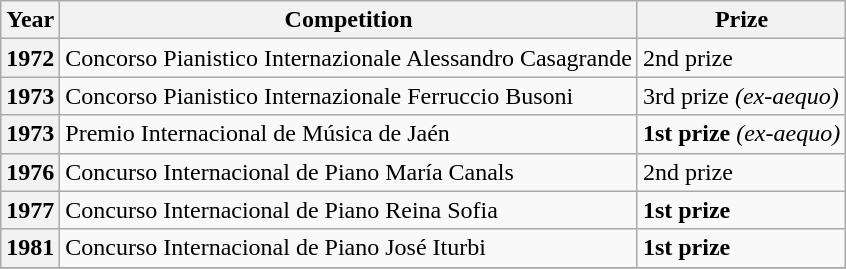<table class="wikitable">
<tr>
<th>Year</th>
<th>Competition</th>
<th>Prize</th>
</tr>
<tr>
<th>1972</th>
<td> Concorso Pianistico Internazionale Alessandro Casagrande</td>
<td>2nd prize</td>
</tr>
<tr>
<th>1973</th>
<td> Concorso Pianistico Internazionale Ferruccio Busoni</td>
<td>3rd prize <em>(ex-aequo)</em></td>
</tr>
<tr>
<th>1973</th>
<td> Premio Internacional de Música de Jaén</td>
<td><strong>1st prize</strong> <em>(ex-aequo)</em></td>
</tr>
<tr>
<th>1976</th>
<td> Concurso Internacional de Piano María Canals</td>
<td>2nd prize</td>
</tr>
<tr>
<th>1977</th>
<td> Concurso Internacional de Piano Reina Sofia</td>
<td><strong>1st prize</strong></td>
</tr>
<tr>
<th>1981</th>
<td> Concurso Internacional de Piano José Iturbi</td>
<td><strong>1st prize</strong></td>
</tr>
<tr>
</tr>
</table>
